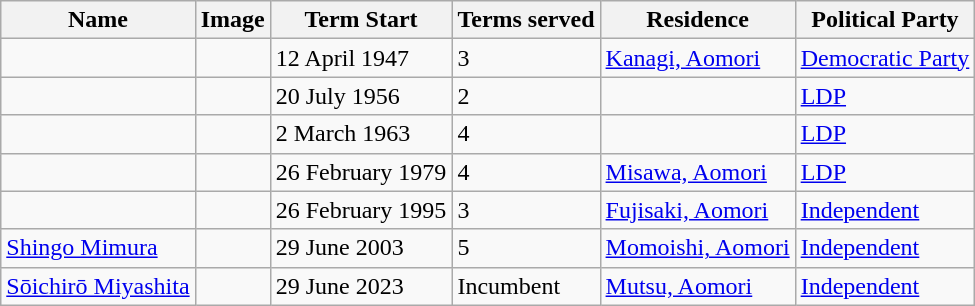<table class="wikitable">
<tr>
<th>Name</th>
<th>Image</th>
<th>Term Start</th>
<th>Terms served</th>
<th>Residence</th>
<th>Political Party</th>
</tr>
<tr>
<td></td>
<td></td>
<td>12 April 1947</td>
<td>3</td>
<td><a href='#'>Kanagi, Aomori</a></td>
<td><a href='#'>Democratic Party</a></td>
</tr>
<tr>
<td></td>
<td></td>
<td>20 July 1956</td>
<td>2</td>
<td></td>
<td><a href='#'>LDP</a></td>
</tr>
<tr>
<td></td>
<td></td>
<td>2 March 1963</td>
<td>4</td>
<td></td>
<td><a href='#'>LDP</a></td>
</tr>
<tr>
<td></td>
<td></td>
<td>26 February 1979</td>
<td>4</td>
<td><a href='#'>Misawa, Aomori</a></td>
<td><a href='#'>LDP</a></td>
</tr>
<tr>
<td></td>
<td></td>
<td>26 February 1995</td>
<td>3</td>
<td><a href='#'>Fujisaki, Aomori</a></td>
<td><a href='#'>Independent</a></td>
</tr>
<tr>
<td><a href='#'>Shingo Mimura</a></td>
<td></td>
<td>29 June 2003</td>
<td>5</td>
<td><a href='#'>Momoishi, Aomori</a></td>
<td><a href='#'>Independent</a></td>
</tr>
<tr>
<td><a href='#'>Sōichirō Miyashita</a></td>
<td></td>
<td>29 June 2023</td>
<td>Incumbent</td>
<td><a href='#'>Mutsu, Aomori</a></td>
<td><a href='#'>Independent</a></td>
</tr>
</table>
